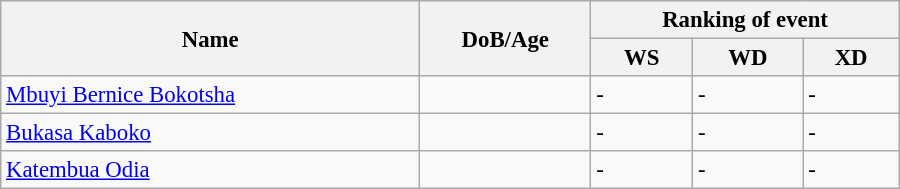<table class="wikitable" style="width:600px; font-size:95%;">
<tr>
<th rowspan="2" align="left">Name</th>
<th rowspan="2" align="left">DoB/Age</th>
<th colspan="3" align="center">Ranking of event</th>
</tr>
<tr>
<th align="center">WS</th>
<th>WD</th>
<th align="center">XD</th>
</tr>
<tr>
<td><a href='#'>Mbuyi Bernice Bokotsha</a></td>
<td></td>
<td>-</td>
<td>-</td>
<td>-</td>
</tr>
<tr>
<td><a href='#'>Bukasa Kaboko</a></td>
<td></td>
<td>-</td>
<td>-</td>
<td>-</td>
</tr>
<tr>
<td><a href='#'>Katembua Odia</a></td>
<td></td>
<td>-</td>
<td>-</td>
<td>-</td>
</tr>
</table>
